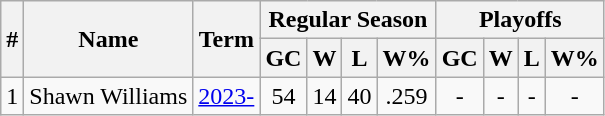<table class="wikitable">
<tr>
<th rowspan="2">#</th>
<th rowspan="2">Name</th>
<th rowspan="2">Term</th>
<th colspan="4">Regular Season</th>
<th colspan="4">Playoffs</th>
</tr>
<tr align=center>
<th>GC</th>
<th>W</th>
<th>L</th>
<th>W%</th>
<th>GC</th>
<th>W</th>
<th>L</th>
<th>W%</th>
</tr>
<tr align=center>
<td>1</td>
<td>Shawn Williams</td>
<td><a href='#'>2023-</a></td>
<td>54</td>
<td>14</td>
<td>40</td>
<td>.259</td>
<td>-</td>
<td>-</td>
<td>-</td>
<td>-</td>
</tr>
</table>
